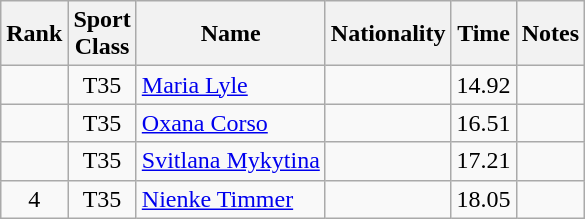<table class="wikitable sortable" style="text-align:center">
<tr>
<th>Rank</th>
<th>Sport<br>Class</th>
<th>Name</th>
<th>Nationality</th>
<th>Time</th>
<th>Notes</th>
</tr>
<tr>
<td></td>
<td>T35</td>
<td align=left><a href='#'>Maria Lyle</a></td>
<td align=left></td>
<td>14.92</td>
<td></td>
</tr>
<tr>
<td></td>
<td>T35</td>
<td align=left><a href='#'>Oxana Corso</a></td>
<td align=left></td>
<td>16.51</td>
<td></td>
</tr>
<tr>
<td></td>
<td>T35</td>
<td align=left><a href='#'>Svitlana Mykytina</a></td>
<td align=left></td>
<td>17.21</td>
<td></td>
</tr>
<tr>
<td>4</td>
<td>T35</td>
<td align=left><a href='#'>Nienke Timmer</a></td>
<td align=left></td>
<td>18.05</td>
<td></td>
</tr>
</table>
